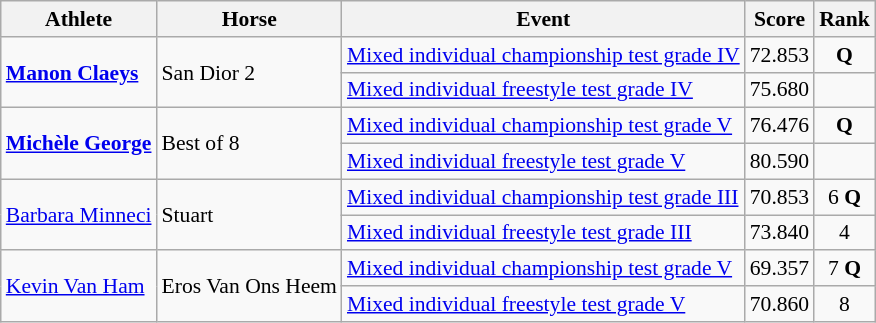<table class=wikitable style="font-size:90%">
<tr>
<th>Athlete</th>
<th>Horse</th>
<th>Event</th>
<th>Score</th>
<th>Rank</th>
</tr>
<tr align=center>
<td rowspan=2 align=left><strong><a href='#'>Manon Claeys</a></strong></td>
<td rowspan=2 align=left>San Dior 2</td>
<td align=left><a href='#'> Mixed individual championship test grade IV</a></td>
<td>72.853</td>
<td> <strong>Q</strong></td>
</tr>
<tr align=center>
<td align=left><a href='#'> Mixed individual freestyle test grade IV</a></td>
<td>75.680</td>
<td></td>
</tr>
<tr align=center>
<td rowspan=2 align=left><strong><a href='#'>Michèle George</a></strong></td>
<td rowspan=2 align=left>Best of 8</td>
<td align=left><a href='#'> Mixed individual championship test grade V</a></td>
<td>76.476</td>
<td> <strong>Q</strong></td>
</tr>
<tr align=center>
<td align=left><a href='#'> Mixed individual freestyle test grade V</a></td>
<td>80.590</td>
<td></td>
</tr>
<tr align=center>
<td rowspan=2 align=left><a href='#'>Barbara Minneci</a></td>
<td rowspan=2 align=left>Stuart</td>
<td align=left><a href='#'> Mixed individual championship test grade III</a></td>
<td>70.853</td>
<td>6 <strong>Q</strong></td>
</tr>
<tr align=center>
<td align=left><a href='#'> Mixed individual freestyle test grade III</a></td>
<td>73.840</td>
<td>4</td>
</tr>
<tr align=center>
<td rowspan=2 align=left><a href='#'>Kevin Van Ham</a></td>
<td rowspan=2 align=left>Eros Van Ons Heem</td>
<td align=left><a href='#'> Mixed individual championship test grade V</a></td>
<td>69.357</td>
<td>7 <strong>Q</strong></td>
</tr>
<tr align=center>
<td align=left><a href='#'> Mixed individual freestyle test grade V</a></td>
<td>70.860</td>
<td>8</td>
</tr>
</table>
